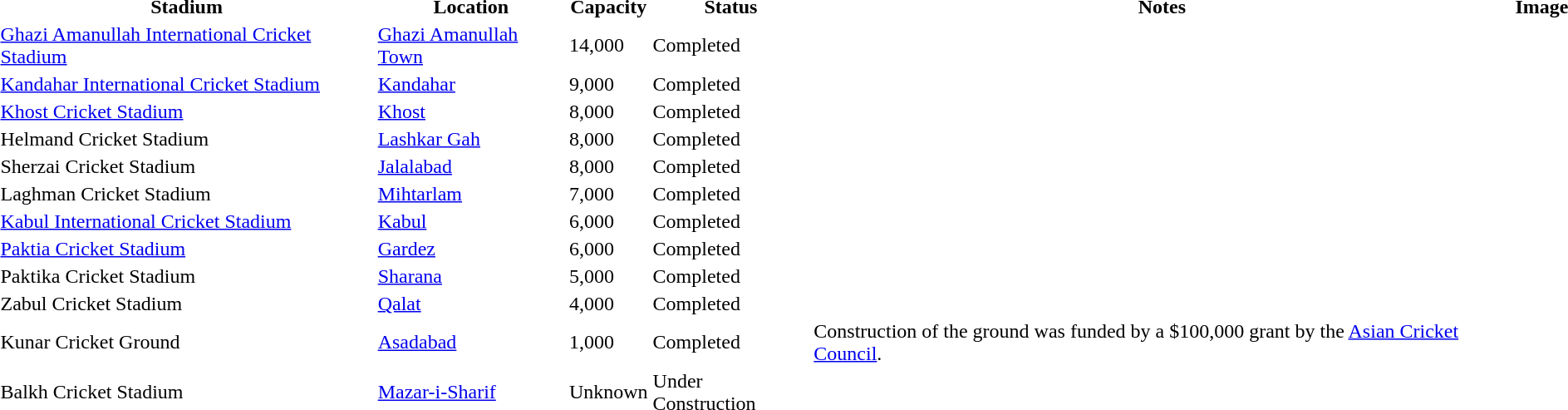<table class>
<tr>
<th>Stadium</th>
<th>Location</th>
<th>Capacity</th>
<th>Status</th>
<th>Notes</th>
<th>Image</th>
</tr>
<tr>
<td><a href='#'>Ghazi Amanullah International Cricket Stadium</a></td>
<td><a href='#'>Ghazi Amanullah Town</a></td>
<td>14,000</td>
<td>Completed</td>
<td></td>
<td></td>
</tr>
<tr>
<td><a href='#'>Kandahar International Cricket Stadium</a></td>
<td><a href='#'>Kandahar</a></td>
<td>9,000</td>
<td>Completed</td>
<td></td>
<td></td>
</tr>
<tr>
<td><a href='#'>Khost Cricket Stadium</a></td>
<td><a href='#'>Khost</a></td>
<td>8,000</td>
<td>Completed</td>
<td></td>
<td></td>
</tr>
<tr>
<td>Helmand Cricket Stadium</td>
<td><a href='#'>Lashkar Gah</a></td>
<td>8,000</td>
<td>Completed</td>
<td></td>
<td></td>
</tr>
<tr>
<td>Sherzai Cricket Stadium</td>
<td><a href='#'>Jalalabad</a></td>
<td>8,000</td>
<td>Completed</td>
<td></td>
<td></td>
</tr>
<tr>
<td>Laghman Cricket Stadium</td>
<td><a href='#'>Mihtarlam</a></td>
<td>7,000</td>
<td>Completed</td>
<td></td>
<td></td>
</tr>
<tr>
<td><a href='#'>Kabul International Cricket Stadium</a></td>
<td><a href='#'>Kabul</a></td>
<td>6,000</td>
<td>Completed</td>
<td></td>
<td></td>
</tr>
<tr>
<td><a href='#'>Paktia Cricket Stadium</a></td>
<td><a href='#'>Gardez</a></td>
<td>6,000</td>
<td>Completed</td>
<td></td>
<td></td>
</tr>
<tr>
<td>Paktika Cricket Stadium</td>
<td><a href='#'>Sharana</a></td>
<td>5,000</td>
<td>Completed</td>
<td></td>
<td></td>
</tr>
<tr>
<td>Zabul Cricket Stadium</td>
<td><a href='#'>Qalat</a></td>
<td>4,000</td>
<td>Completed</td>
<td></td>
<td></td>
</tr>
<tr>
<td>Kunar Cricket Ground</td>
<td><a href='#'>Asadabad</a></td>
<td>1,000</td>
<td>Completed</td>
<td>Construction of the ground was funded by a $100,000 grant by the <a href='#'>Asian Cricket Council</a>.</td>
<td></td>
</tr>
<tr>
<td>Balkh Cricket Stadium</td>
<td><a href='#'>Mazar-i-Sharif</a></td>
<td>Unknown</td>
<td>Under Construction</td>
<td></td>
<td></td>
</tr>
</table>
